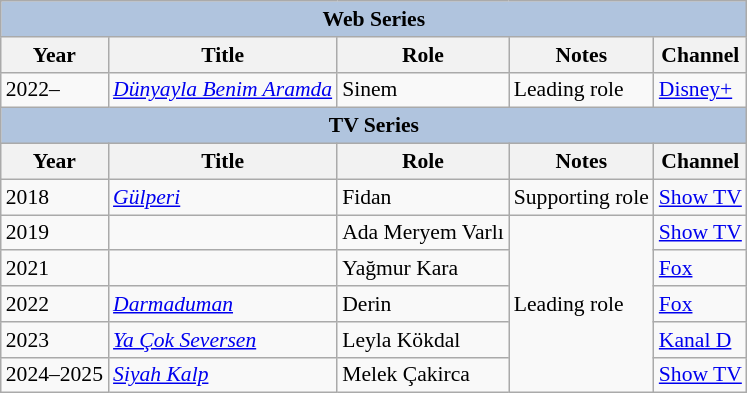<table class="wikitable" style="font-size:90%">
<tr>
<th colspan="5" style="background:LightSteelBlue">Web Series</th>
</tr>
<tr>
<th>Year</th>
<th>Title</th>
<th>Role</th>
<th>Notes</th>
<th>Channel</th>
</tr>
<tr>
<td>2022–</td>
<td><em><a href='#'>Dünyayla Benim Aramda</a></em></td>
<td>Sinem</td>
<td>Leading role</td>
<td><a href='#'>Disney+</a></td>
</tr>
<tr>
<th colspan="5" style="background:LightSteelBlue">TV Series</th>
</tr>
<tr>
<th>Year</th>
<th>Title</th>
<th>Role</th>
<th>Notes</th>
<th>Channel</th>
</tr>
<tr>
<td>2018</td>
<td><em><a href='#'>Gülperi</a></em></td>
<td>Fidan</td>
<td>Supporting role</td>
<td><a href='#'>Show TV</a></td>
</tr>
<tr>
<td>2019</td>
<td><em></em></td>
<td>Ada Meryem Varlı</td>
<td rowspan="5">Leading role</td>
<td><a href='#'>Show TV</a></td>
</tr>
<tr>
<td>2021</td>
<td><em></em></td>
<td>Yağmur Kara</td>
<td><a href='#'>Fox</a></td>
</tr>
<tr>
<td>2022</td>
<td><em><a href='#'>Darmaduman</a></em></td>
<td>Derin</td>
<td><a href='#'>Fox</a></td>
</tr>
<tr>
<td>2023</td>
<td><em><a href='#'>Ya Çok Seversen</a></em></td>
<td>Leyla Kökdal</td>
<td><a href='#'>Kanal D</a></td>
</tr>
<tr>
<td>2024–2025</td>
<td><em><a href='#'>Siyah Kalp</a></em></td>
<td>Melek Çakirca</td>
<td><a href='#'>Show TV</a></td>
</tr>
</table>
